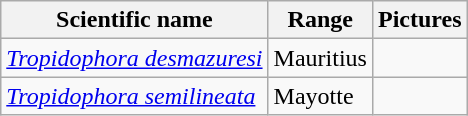<table class="wikitable sortable">
<tr>
<th>Scientific name</th>
<th>Range</th>
<th class="unsortable">Pictures</th>
</tr>
<tr>
<td><em><a href='#'>Tropidophora desmazuresi</a></em></td>
<td>Mauritius</td>
<td></td>
</tr>
<tr>
<td><em><a href='#'>Tropidophora semilineata</a></em></td>
<td>Mayotte</td>
<td></td>
</tr>
</table>
